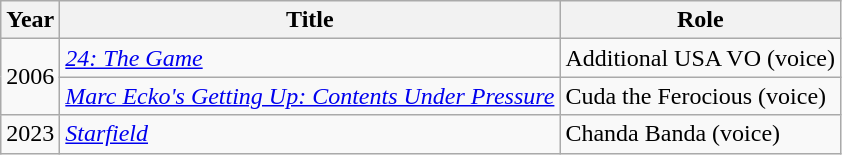<table class="wikitable plainrowheaders sortable" style="margin-right: 0;">
<tr>
<th>Year</th>
<th>Title</th>
<th>Role</th>
</tr>
<tr>
<td rowspan=2>2006</td>
<td><em><a href='#'>24: The Game</a></em></td>
<td>Additional USA VO (voice)</td>
</tr>
<tr>
<td><em><a href='#'>Marc Ecko's Getting Up: Contents Under Pressure</a></em></td>
<td>Cuda the Ferocious (voice)</td>
</tr>
<tr>
<td rowspan=1>2023</td>
<td><em><a href='#'>Starfield</a></em></td>
<td>Chanda Banda (voice)</td>
</tr>
</table>
